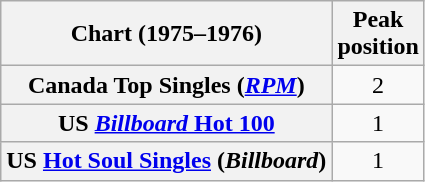<table class="wikitable sortable plainrowheaders" style="text-align:center">
<tr>
<th>Chart (1975–1976)</th>
<th>Peak<br>position</th>
</tr>
<tr>
<th scope="row">Canada Top Singles (<em><a href='#'>RPM</a></em>)</th>
<td>2</td>
</tr>
<tr>
<th scope="row">US <a href='#'><em>Billboard</em> Hot 100</a></th>
<td>1</td>
</tr>
<tr>
<th scope="row">US <a href='#'>Hot Soul Singles</a> (<em>Billboard</em>)</th>
<td>1</td>
</tr>
</table>
